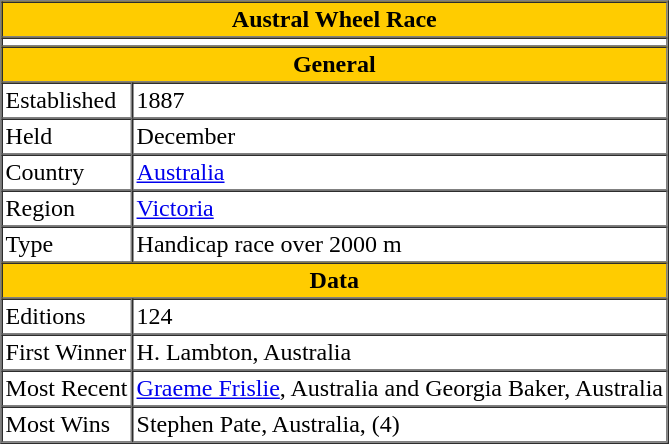<table border="1" cellpadding="2" cellspacing="0"  style="float:right; margin:0.5em;">
<tr>
<th colspan="2"  style="text-align:center; background:#fc0;"><span><strong>Austral Wheel Race</strong></span></th>
</tr>
<tr>
<td colspan="2" style="text-align:center;"></td>
</tr>
<tr>
<th colspan="2"  style="text-align:center; background:#fc0;"><span><strong>General</strong></span></th>
</tr>
<tr>
<td>Established</td>
<td>1887</td>
</tr>
<tr>
<td>Held</td>
<td>December</td>
</tr>
<tr>
<td>Country</td>
<td><a href='#'>Australia</a></td>
</tr>
<tr>
<td>Region</td>
<td><a href='#'>Victoria</a></td>
</tr>
<tr>
<td>Type</td>
<td>Handicap race over 2000 m</td>
</tr>
<tr>
<th colspan="2"  style="text-align:center; background:#fc0;"><span><strong>Data</strong></span></th>
</tr>
<tr>
<td>Editions</td>
<td>124</td>
</tr>
<tr>
<td>First Winner</td>
<td>H. Lambton, Australia</td>
</tr>
<tr>
<td>Most Recent</td>
<td><a href='#'>Graeme Frislie</a>, Australia and Georgia Baker, Australia</td>
</tr>
<tr>
<td>Most Wins</td>
<td>Stephen Pate, Australia, (4)</td>
</tr>
</table>
